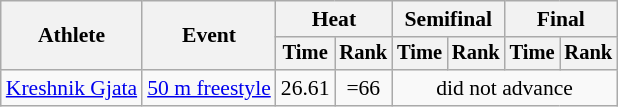<table class=wikitable style="font-size:90%">
<tr>
<th rowspan="2">Athlete</th>
<th rowspan="2">Event</th>
<th colspan="2">Heat</th>
<th colspan="2">Semifinal</th>
<th colspan="2">Final</th>
</tr>
<tr style="font-size:95%">
<th>Time</th>
<th>Rank</th>
<th>Time</th>
<th>Rank</th>
<th>Time</th>
<th>Rank</th>
</tr>
<tr align=center>
<td align=left><a href='#'>Kreshnik Gjata</a></td>
<td align=left><a href='#'>50 m freestyle</a></td>
<td>26.61</td>
<td>=66</td>
<td colspan=4>did not advance</td>
</tr>
</table>
